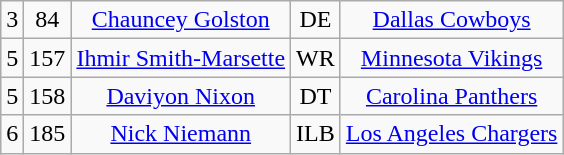<table class="wikitable" style="text-align:center">
<tr>
<td>3</td>
<td>84</td>
<td><a href='#'>Chauncey Golston</a></td>
<td>DE</td>
<td><a href='#'>Dallas Cowboys</a></td>
</tr>
<tr>
<td>5</td>
<td>157</td>
<td><a href='#'>Ihmir Smith-Marsette</a></td>
<td>WR</td>
<td><a href='#'>Minnesota Vikings</a></td>
</tr>
<tr>
<td>5</td>
<td>158</td>
<td><a href='#'>Daviyon Nixon</a></td>
<td>DT</td>
<td><a href='#'>Carolina Panthers</a></td>
</tr>
<tr>
<td>6</td>
<td>185</td>
<td><a href='#'>Nick Niemann</a></td>
<td>ILB</td>
<td><a href='#'>Los Angeles Chargers</a></td>
</tr>
</table>
